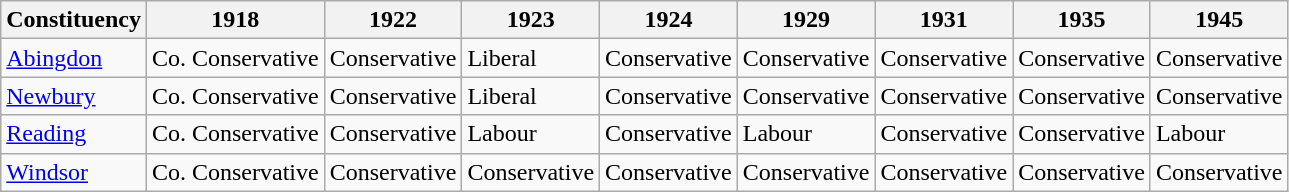<table class="wikitable sortable">
<tr>
<th>Constituency</th>
<th>1918</th>
<th>1922</th>
<th>1923</th>
<th>1924</th>
<th>1929</th>
<th>1931</th>
<th>1935</th>
<th>1945</th>
</tr>
<tr>
<td><a href='#'>Abingdon</a></td>
<td bgcolor=>Co. Conservative</td>
<td bgcolor=>Conservative</td>
<td bgcolor=>Liberal</td>
<td bgcolor=>Conservative</td>
<td bgcolor=>Conservative</td>
<td bgcolor=>Conservative</td>
<td bgcolor=>Conservative</td>
<td bgcolor=>Conservative</td>
</tr>
<tr>
<td><a href='#'>Newbury</a></td>
<td bgcolor=>Co. Conservative</td>
<td bgcolor=>Conservative</td>
<td bgcolor=>Liberal</td>
<td bgcolor=>Conservative</td>
<td bgcolor=>Conservative</td>
<td bgcolor=>Conservative</td>
<td bgcolor=>Conservative</td>
<td bgcolor=>Conservative</td>
</tr>
<tr>
<td><a href='#'>Reading</a></td>
<td bgcolor=>Co. Conservative</td>
<td bgcolor=>Conservative</td>
<td bgcolor=>Labour</td>
<td bgcolor=>Conservative</td>
<td bgcolor=>Labour</td>
<td bgcolor=>Conservative</td>
<td bgcolor=>Conservative</td>
<td bgcolor=>Labour</td>
</tr>
<tr>
<td><a href='#'>Windsor</a></td>
<td bgcolor=>Co. Conservative</td>
<td bgcolor=>Conservative</td>
<td bgcolor=>Conservative</td>
<td bgcolor=>Conservative</td>
<td bgcolor=>Conservative</td>
<td bgcolor=>Conservative</td>
<td bgcolor=>Conservative</td>
<td bgcolor=>Conservative</td>
</tr>
</table>
